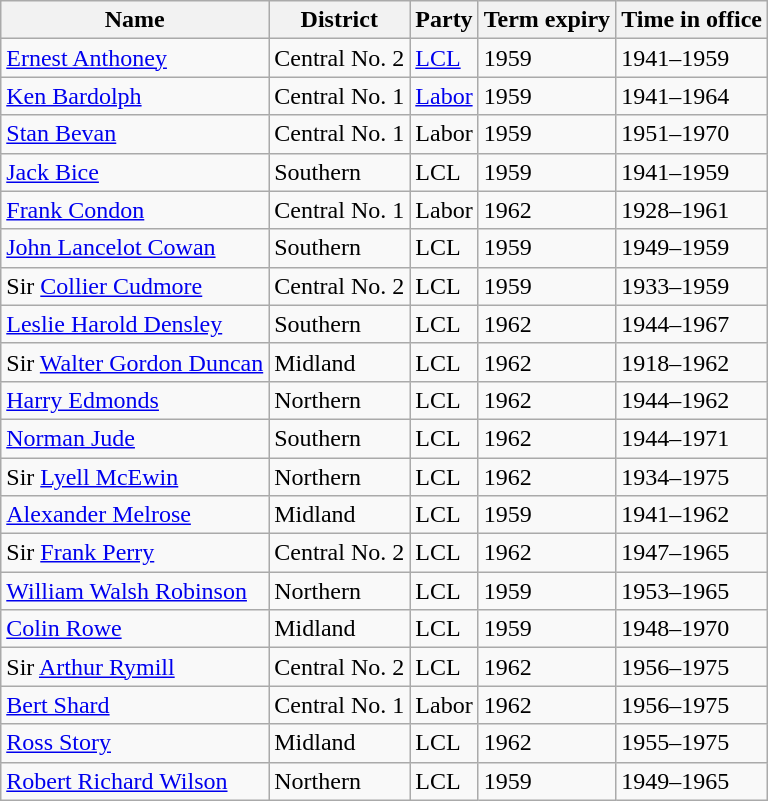<table class="wikitable sortable">
<tr>
<th>Name</th>
<th>District</th>
<th>Party</th>
<th>Term expiry</th>
<th>Time in office</th>
</tr>
<tr>
<td><a href='#'>Ernest Anthoney</a></td>
<td>Central No. 2</td>
<td><a href='#'>LCL</a></td>
<td>1959</td>
<td>1941–1959</td>
</tr>
<tr>
<td><a href='#'>Ken Bardolph</a></td>
<td>Central No. 1</td>
<td><a href='#'>Labor</a></td>
<td>1959</td>
<td>1941–1964</td>
</tr>
<tr>
<td><a href='#'>Stan Bevan</a></td>
<td>Central No. 1</td>
<td>Labor</td>
<td>1959</td>
<td>1951–1970</td>
</tr>
<tr>
<td><a href='#'>Jack Bice</a></td>
<td>Southern</td>
<td>LCL</td>
<td>1959</td>
<td>1941–1959</td>
</tr>
<tr>
<td><a href='#'>Frank Condon</a></td>
<td>Central No. 1</td>
<td>Labor</td>
<td>1962</td>
<td>1928–1961</td>
</tr>
<tr>
<td><a href='#'>John Lancelot Cowan</a></td>
<td>Southern</td>
<td>LCL</td>
<td>1959</td>
<td>1949–1959</td>
</tr>
<tr>
<td>Sir <a href='#'>Collier Cudmore</a></td>
<td>Central No. 2</td>
<td>LCL</td>
<td>1959</td>
<td>1933–1959</td>
</tr>
<tr>
<td><a href='#'>Leslie Harold Densley</a></td>
<td>Southern</td>
<td>LCL</td>
<td>1962</td>
<td>1944–1967</td>
</tr>
<tr>
<td>Sir <a href='#'>Walter Gordon Duncan</a></td>
<td>Midland</td>
<td>LCL</td>
<td>1962</td>
<td>1918–1962</td>
</tr>
<tr>
<td><a href='#'>Harry Edmonds</a></td>
<td>Northern</td>
<td>LCL</td>
<td>1962</td>
<td>1944–1962</td>
</tr>
<tr>
<td><a href='#'>Norman Jude</a></td>
<td>Southern</td>
<td>LCL</td>
<td>1962</td>
<td>1944–1971</td>
</tr>
<tr>
<td>Sir <a href='#'>Lyell McEwin</a></td>
<td>Northern</td>
<td>LCL</td>
<td>1962</td>
<td>1934–1975</td>
</tr>
<tr>
<td><a href='#'>Alexander Melrose</a></td>
<td>Midland</td>
<td>LCL</td>
<td>1959</td>
<td>1941–1962</td>
</tr>
<tr>
<td>Sir <a href='#'>Frank Perry</a></td>
<td>Central No. 2</td>
<td>LCL</td>
<td>1962</td>
<td>1947–1965</td>
</tr>
<tr>
<td><a href='#'>William Walsh Robinson</a></td>
<td>Northern</td>
<td>LCL</td>
<td>1959</td>
<td>1953–1965</td>
</tr>
<tr>
<td><a href='#'>Colin Rowe</a></td>
<td>Midland</td>
<td>LCL</td>
<td>1959</td>
<td>1948–1970</td>
</tr>
<tr>
<td>Sir <a href='#'>Arthur Rymill</a></td>
<td>Central No. 2</td>
<td>LCL</td>
<td>1962</td>
<td>1956–1975</td>
</tr>
<tr>
<td><a href='#'>Bert Shard</a></td>
<td>Central No. 1</td>
<td>Labor</td>
<td>1962</td>
<td>1956–1975</td>
</tr>
<tr>
<td><a href='#'>Ross Story</a></td>
<td>Midland</td>
<td>LCL</td>
<td>1962</td>
<td>1955–1975</td>
</tr>
<tr>
<td><a href='#'>Robert Richard Wilson</a></td>
<td>Northern</td>
<td>LCL</td>
<td>1959</td>
<td>1949–1965</td>
</tr>
</table>
